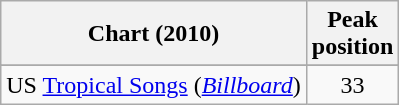<table class="wikitable sortable">
<tr>
<th align="left">Chart (2010)</th>
<th align="left">Peak<br>position</th>
</tr>
<tr>
</tr>
<tr>
</tr>
<tr>
<td>US <a href='#'>Tropical Songs</a> (<em><a href='#'>Billboard</a></em>)</td>
<td align="center">33</td>
</tr>
</table>
